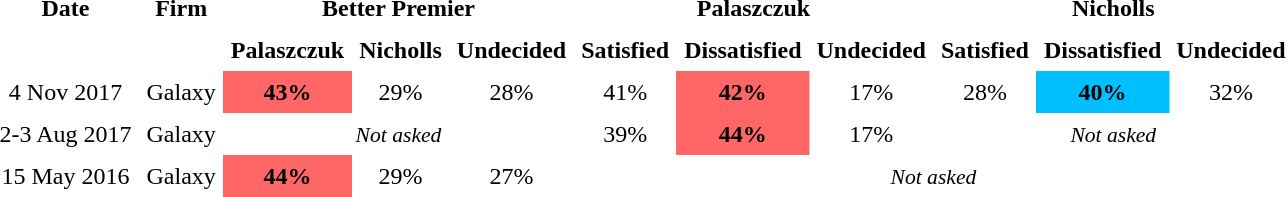<table class="toccolours" cellpadding="5" cellspacing="0" style="text-align:center; float:left; margin-left:.5em; margin-top:.4em;">
<tr>
</tr>
<tr>
<th>Date</th>
<th>Firm</th>
<th colspan="3">Better Premier</th>
<th colspan="3">Palaszczuk</th>
<th colspan="3">Nicholls</th>
</tr>
<tr>
<th></th>
<th></th>
<th>Palaszczuk</th>
<th>Nicholls</th>
<th>Undecided</th>
<th>Satisfied</th>
<th>Dissatisfied</th>
<th>Undecided</th>
<th>Satisfied</th>
<th>Dissatisfied</th>
<th>Undecided</th>
</tr>
<tr>
<td>4 Nov 2017</td>
<td>Galaxy</td>
<td style="background:#f66;"><strong>43%</strong></td>
<td>29%</td>
<td>28%</td>
<td>41%</td>
<td style="background:#f66;"><strong>42%</strong></td>
<td>17%</td>
<td>28%</td>
<td style="background:#00bfff;"><strong>40%</strong></td>
<td>32%</td>
</tr>
<tr>
<td>2-3 Aug 2017</td>
<td>Galaxy</td>
<td colspan="3" style="font-size:90%;"><em>Not asked</em></td>
<td>39%</td>
<td style="background:#f66;"><strong>44%</strong></td>
<td>17%</td>
<td colspan="3" style="font-size:90%;"><em>Not asked</em></td>
</tr>
<tr>
<td>15 May 2016</td>
<td>Galaxy</td>
<td style="background:#f66;"><strong>44%</strong></td>
<td>29%</td>
<td>27%</td>
<td colspan="6" style="font-size:90%;"><em>Not asked</em></td>
</tr>
</table>
